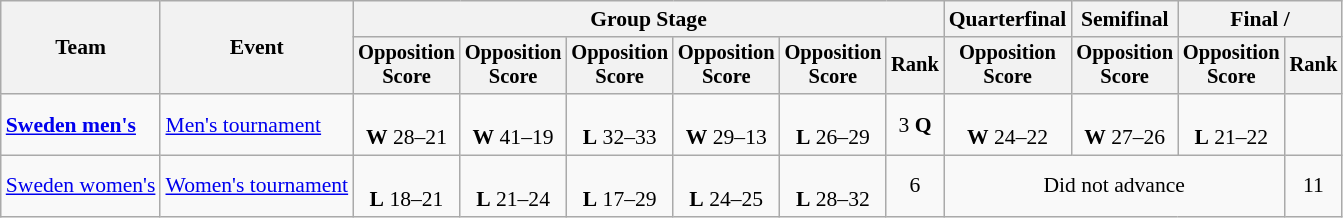<table class="wikitable" style="font-size:90%">
<tr>
<th rowspan=2>Team</th>
<th rowspan=2>Event</th>
<th colspan=6>Group Stage</th>
<th>Quarterfinal</th>
<th>Semifinal</th>
<th colspan=2>Final / </th>
</tr>
<tr style="font-size:95%">
<th>Opposition<br>Score</th>
<th>Opposition<br>Score</th>
<th>Opposition<br>Score</th>
<th>Opposition<br>Score</th>
<th>Opposition<br>Score</th>
<th>Rank</th>
<th>Opposition<br>Score</th>
<th>Opposition<br>Score</th>
<th>Opposition<br>Score</th>
<th>Rank</th>
</tr>
<tr align=center>
<td align=left><strong><a href='#'>Sweden men's</a></strong></td>
<td align=left><a href='#'>Men's tournament</a></td>
<td><br><strong>W</strong> 28–21</td>
<td><br><strong>W</strong> 41–19</td>
<td><br><strong>L</strong> 32–33</td>
<td><br><strong>W</strong> 29–13</td>
<td><br><strong>L</strong> 26–29</td>
<td>3 <strong>Q</strong></td>
<td><br><strong>W</strong> 24–22</td>
<td><br><strong>W</strong> 27–26</td>
<td><br><strong>L</strong> 21–22</td>
<td></td>
</tr>
<tr align=center>
<td align=left><a href='#'>Sweden women's</a></td>
<td align=left><a href='#'>Women's tournament</a></td>
<td><br><strong>L</strong> 18–21</td>
<td><br><strong>L</strong> 21–24</td>
<td><br><strong>L</strong> 17–29</td>
<td><br><strong>L</strong> 24–25</td>
<td><br><strong>L</strong> 28–32</td>
<td>6</td>
<td colspan=3>Did not advance</td>
<td>11</td>
</tr>
</table>
